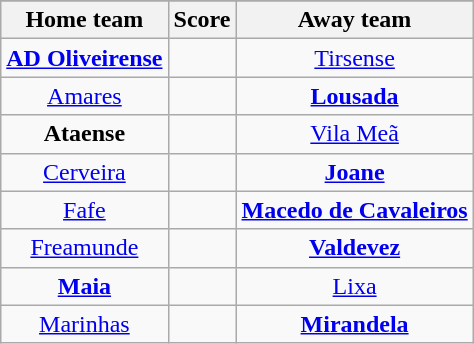<table class="wikitable" style="text-align: center">
<tr>
</tr>
<tr>
<th>Home team</th>
<th>Score</th>
<th>Away team</th>
</tr>
<tr>
<td><strong><a href='#'>AD Oliveirense</a></strong> </td>
<td></td>
<td><a href='#'>Tirsense</a> </td>
</tr>
<tr>
<td><a href='#'>Amares</a> </td>
<td></td>
<td><strong><a href='#'>Lousada</a></strong> </td>
</tr>
<tr>
<td><strong>Ataense</strong> </td>
<td></td>
<td><a href='#'>Vila Meã</a> </td>
</tr>
<tr>
<td><a href='#'>Cerveira</a> </td>
<td></td>
<td><strong><a href='#'>Joane</a></strong> </td>
</tr>
<tr>
<td><a href='#'>Fafe</a> </td>
<td></td>
<td><strong><a href='#'>Macedo de Cavaleiros</a></strong> </td>
</tr>
<tr>
<td><a href='#'>Freamunde</a> </td>
<td></td>
<td><strong><a href='#'>Valdevez</a></strong> </td>
</tr>
<tr>
<td><strong><a href='#'>Maia</a></strong> </td>
<td></td>
<td><a href='#'>Lixa</a> </td>
</tr>
<tr>
<td><a href='#'>Marinhas</a> </td>
<td></td>
<td><strong><a href='#'>Mirandela</a></strong> </td>
</tr>
</table>
